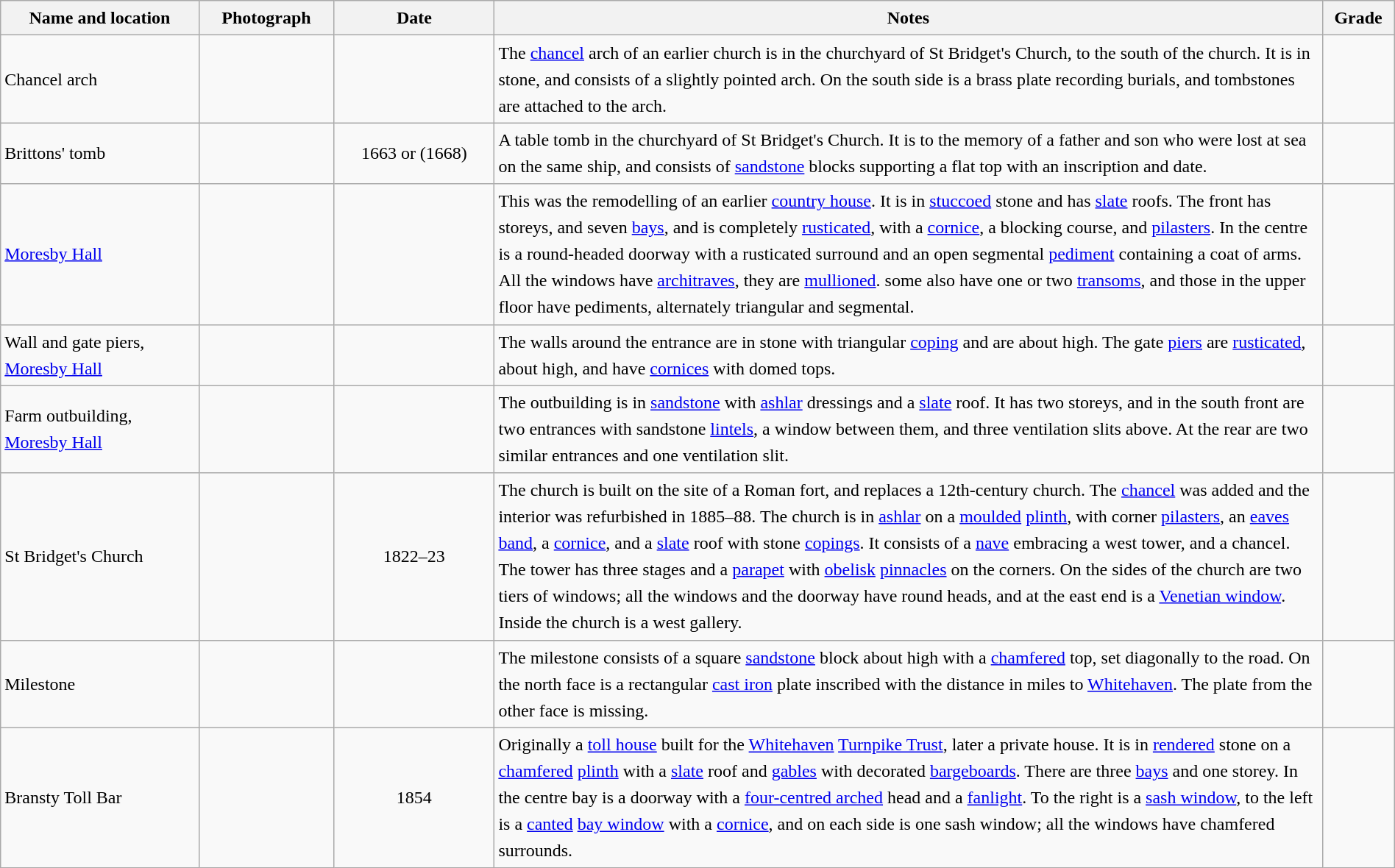<table class="wikitable sortable plainrowheaders" style="width:100%; border:0; text-align:left; line-height:150%;">
<tr>
<th scope="col"  style="width:150px">Name and location</th>
<th scope="col"  style="width:100px" class="unsortable">Photograph</th>
<th scope="col"  style="width:120px">Date</th>
<th scope="col"  style="width:650px" class="unsortable">Notes</th>
<th scope="col"  style="width:50px">Grade</th>
</tr>
<tr>
<td>Chancel arch<br><small></small></td>
<td></td>
<td align="center"></td>
<td>The <a href='#'>chancel</a> arch of an earlier church is in the churchyard of St Bridget's Church, to the south of the church.  It is in stone, and consists of a slightly pointed arch.  On the south side is a brass plate recording burials, and tombstones are attached to the arch.</td>
<td align="center" ></td>
</tr>
<tr>
<td>Brittons' tomb<br><small></small></td>
<td></td>
<td align="center">1663 or (1668)</td>
<td>A table tomb in the churchyard of St Bridget's Church.  It is to the memory of a father and son who were lost at sea on the same ship, and consists of <a href='#'>sandstone</a> blocks supporting a flat top with an inscription and date.</td>
<td align="center" ></td>
</tr>
<tr>
<td><a href='#'>Moresby Hall</a><br><small></small></td>
<td></td>
<td align="center"></td>
<td>This was the remodelling of an earlier <a href='#'>country house</a>.  It is in <a href='#'>stuccoed</a> stone and has <a href='#'>slate</a> roofs.  The front has  storeys, and seven <a href='#'>bays</a>, and is completely <a href='#'>rusticated</a>, with a <a href='#'>cornice</a>, a blocking course, and <a href='#'>pilasters</a>.  In the centre is a round-headed doorway with a rusticated surround and an open segmental <a href='#'>pediment</a> containing a coat of arms.  All the windows have <a href='#'>architraves</a>, they are <a href='#'>mullioned</a>. some also have one or two <a href='#'>transoms</a>, and those in the upper floor have pediments, alternately triangular and segmental.</td>
<td align="center" ></td>
</tr>
<tr>
<td>Wall and gate piers, <a href='#'>Moresby Hall</a><br><small></small></td>
<td></td>
<td align="center"></td>
<td>The walls around the entrance are in stone with triangular <a href='#'>coping</a> and are about  high.  The gate <a href='#'>piers</a> are <a href='#'>rusticated</a>, about  high, and have <a href='#'>cornices</a> with domed tops.</td>
<td align="center" ></td>
</tr>
<tr>
<td>Farm outbuilding, <a href='#'>Moresby Hall</a><br><small></small></td>
<td></td>
<td align="center"></td>
<td>The outbuilding is in <a href='#'>sandstone</a> with <a href='#'>ashlar</a> dressings and a <a href='#'>slate</a> roof.  It has two storeys, and in the south front are two entrances with sandstone <a href='#'>lintels</a>, a window between them, and three ventilation slits above.  At the rear are two similar entrances and one ventilation slit.</td>
<td align="center" ></td>
</tr>
<tr>
<td>St Bridget's Church<br><small></small></td>
<td></td>
<td align="center">1822–23</td>
<td>The church is built on the site of a Roman fort, and replaces a 12th-century church.  The <a href='#'>chancel</a> was added and the interior was refurbished in 1885–88.  The church is in <a href='#'>ashlar</a> on a <a href='#'>moulded</a> <a href='#'>plinth</a>, with corner <a href='#'>pilasters</a>, an <a href='#'>eaves</a> <a href='#'>band</a>, a <a href='#'>cornice</a>, and a <a href='#'>slate</a> roof with stone <a href='#'>copings</a>.  It consists of a <a href='#'>nave</a> embracing a west tower, and a chancel.  The tower has three stages and a <a href='#'>parapet</a> with <a href='#'>obelisk</a> <a href='#'>pinnacles</a> on the corners.  On the sides of the church are two tiers of windows; all the windows and the doorway have round heads, and at the east end is a <a href='#'>Venetian window</a>.  Inside the church is a west gallery.</td>
<td align="center" ></td>
</tr>
<tr>
<td>Milestone<br><small></small></td>
<td></td>
<td align="center"></td>
<td>The milestone consists of a square <a href='#'>sandstone</a> block about  high with a <a href='#'>chamfered</a> top, set diagonally to the road.  On the north face is a rectangular <a href='#'>cast iron</a> plate inscribed with the distance in miles to <a href='#'>Whitehaven</a>.  The plate from the other face is missing.</td>
<td align="center" ></td>
</tr>
<tr>
<td>Bransty Toll Bar<br><small></small></td>
<td></td>
<td align="center">1854</td>
<td>Originally a <a href='#'>toll house</a> built for the <a href='#'>Whitehaven</a> <a href='#'>Turnpike Trust</a>, later a private house.  It is in <a href='#'>rendered</a> stone on a <a href='#'>chamfered</a> <a href='#'>plinth</a> with a <a href='#'>slate</a> roof and <a href='#'>gables</a> with decorated <a href='#'>bargeboards</a>.  There are three <a href='#'>bays</a> and one storey.  In the centre bay is a doorway with a <a href='#'>four-centred arched</a> head and a <a href='#'>fanlight</a>.  To the right is a <a href='#'>sash window</a>, to the left is a <a href='#'>canted</a> <a href='#'>bay window</a> with a <a href='#'>cornice</a>, and on each side is one sash window; all the windows have chamfered surrounds.</td>
<td align="center" ></td>
</tr>
<tr>
</tr>
</table>
